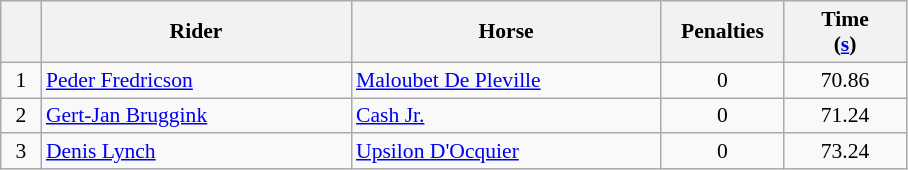<table class="wikitable" style="font-size: 90%">
<tr>
<th width=20></th>
<th width=200>Rider</th>
<th width=200>Horse</th>
<th width=75>Penalties</th>
<th width=75>Time<br>(<a href='#'>s</a>)</th>
</tr>
<tr>
<td align=center>1</td>
<td> <a href='#'>Peder Fredricson</a></td>
<td><a href='#'>Maloubet De Pleville</a></td>
<td align=center>0</td>
<td align=center>70.86</td>
</tr>
<tr>
<td align=center>2</td>
<td> <a href='#'>Gert-Jan Bruggink</a></td>
<td><a href='#'>Cash Jr.</a></td>
<td align=center>0</td>
<td align=center>71.24</td>
</tr>
<tr>
<td align=center>3</td>
<td> <a href='#'>Denis Lynch</a></td>
<td><a href='#'>Upsilon D'Ocquier</a></td>
<td align=center>0</td>
<td align=center>73.24</td>
</tr>
</table>
